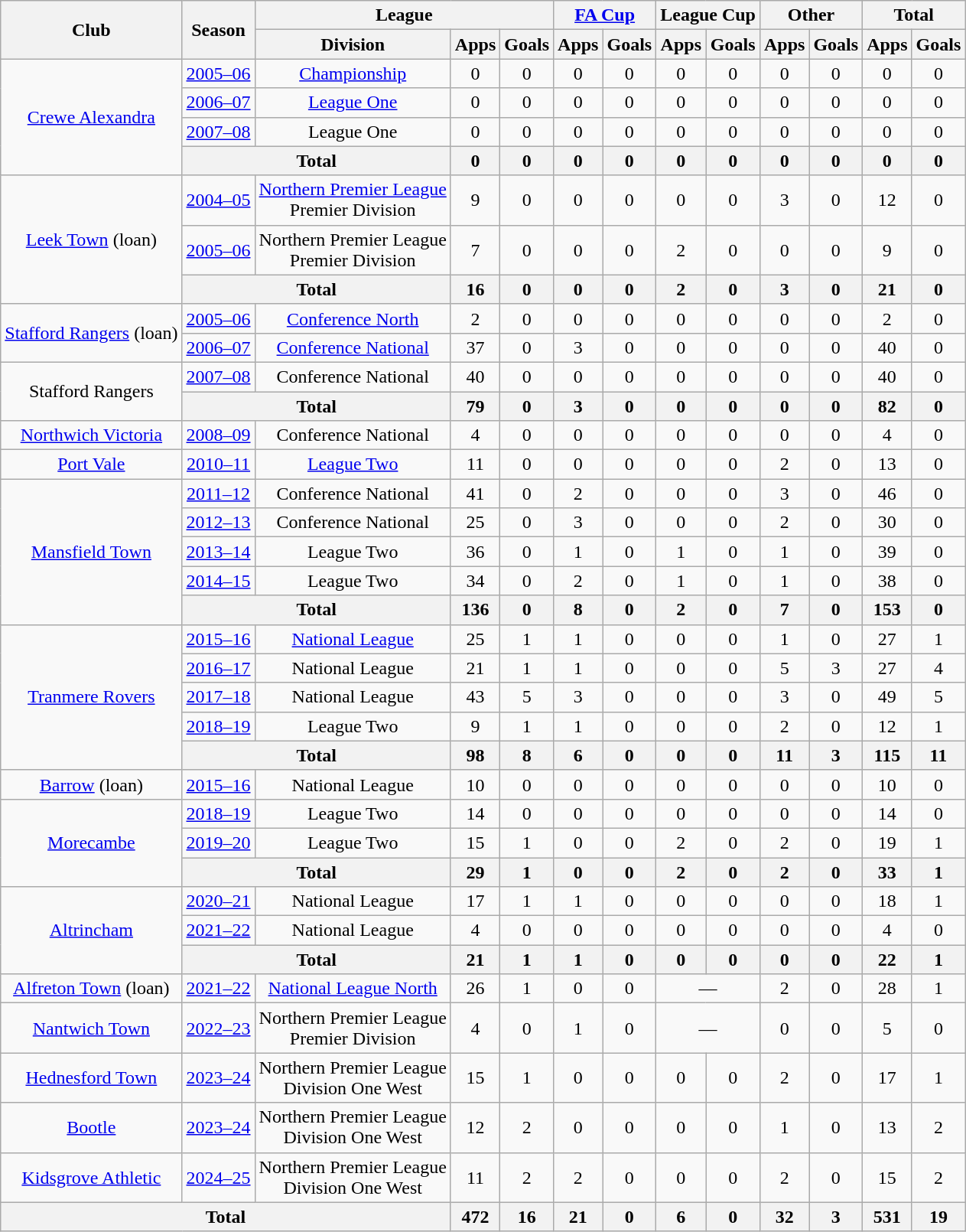<table class="wikitable" style="text-align:center">
<tr>
<th rowspan="2">Club</th>
<th rowspan="2">Season</th>
<th colspan="3">League</th>
<th colspan="2"><a href='#'>FA Cup</a></th>
<th colspan="2">League Cup</th>
<th colspan="2">Other</th>
<th colspan="2">Total</th>
</tr>
<tr>
<th>Division</th>
<th>Apps</th>
<th>Goals</th>
<th>Apps</th>
<th>Goals</th>
<th>Apps</th>
<th>Goals</th>
<th>Apps</th>
<th>Goals</th>
<th>Apps</th>
<th>Goals</th>
</tr>
<tr>
<td rowspan="4"><a href='#'>Crewe Alexandra</a></td>
<td><a href='#'>2005–06</a></td>
<td><a href='#'>Championship</a></td>
<td>0</td>
<td>0</td>
<td>0</td>
<td>0</td>
<td>0</td>
<td>0</td>
<td>0</td>
<td>0</td>
<td>0</td>
<td>0</td>
</tr>
<tr>
<td><a href='#'>2006–07</a></td>
<td><a href='#'>League One</a></td>
<td>0</td>
<td>0</td>
<td>0</td>
<td>0</td>
<td>0</td>
<td>0</td>
<td>0</td>
<td>0</td>
<td>0</td>
<td>0</td>
</tr>
<tr>
<td><a href='#'>2007–08</a></td>
<td>League One</td>
<td>0</td>
<td>0</td>
<td>0</td>
<td>0</td>
<td>0</td>
<td>0</td>
<td>0</td>
<td>0</td>
<td>0</td>
<td>0</td>
</tr>
<tr>
<th colspan="2">Total</th>
<th>0</th>
<th>0</th>
<th>0</th>
<th>0</th>
<th>0</th>
<th>0</th>
<th>0</th>
<th>0</th>
<th>0</th>
<th>0</th>
</tr>
<tr>
<td rowspan="3"><a href='#'>Leek Town</a> (loan)</td>
<td><a href='#'>2004–05</a></td>
<td><a href='#'>Northern Premier League</a><br>Premier Division</td>
<td>9</td>
<td>0</td>
<td>0</td>
<td>0</td>
<td>0</td>
<td>0</td>
<td>3</td>
<td>0</td>
<td>12</td>
<td>0</td>
</tr>
<tr>
<td><a href='#'>2005–06</a></td>
<td>Northern Premier League<br>Premier Division</td>
<td>7</td>
<td>0</td>
<td>0</td>
<td>0</td>
<td>2</td>
<td>0</td>
<td>0</td>
<td>0</td>
<td>9</td>
<td>0</td>
</tr>
<tr>
<th colspan="2">Total</th>
<th>16</th>
<th>0</th>
<th>0</th>
<th>0</th>
<th>2</th>
<th>0</th>
<th>3</th>
<th>0</th>
<th>21</th>
<th>0</th>
</tr>
<tr>
<td rowspan="2"><a href='#'>Stafford Rangers</a> (loan)</td>
<td><a href='#'>2005–06</a></td>
<td><a href='#'>Conference North</a></td>
<td>2</td>
<td>0</td>
<td>0</td>
<td>0</td>
<td>0</td>
<td>0</td>
<td>0</td>
<td>0</td>
<td>2</td>
<td>0</td>
</tr>
<tr>
<td><a href='#'>2006–07</a></td>
<td><a href='#'>Conference National</a></td>
<td>37</td>
<td>0</td>
<td>3</td>
<td>0</td>
<td>0</td>
<td>0</td>
<td>0</td>
<td>0</td>
<td>40</td>
<td>0</td>
</tr>
<tr>
<td rowspan="2">Stafford Rangers</td>
<td><a href='#'>2007–08</a></td>
<td>Conference National</td>
<td>40</td>
<td>0</td>
<td>0</td>
<td>0</td>
<td>0</td>
<td>0</td>
<td>0</td>
<td>0</td>
<td>40</td>
<td>0</td>
</tr>
<tr>
<th colspan="2">Total</th>
<th>79</th>
<th>0</th>
<th>3</th>
<th>0</th>
<th>0</th>
<th>0</th>
<th>0</th>
<th>0</th>
<th>82</th>
<th>0</th>
</tr>
<tr>
<td><a href='#'>Northwich Victoria</a></td>
<td><a href='#'>2008–09</a></td>
<td>Conference National</td>
<td>4</td>
<td>0</td>
<td>0</td>
<td>0</td>
<td>0</td>
<td>0</td>
<td>0</td>
<td>0</td>
<td>4</td>
<td>0</td>
</tr>
<tr>
<td><a href='#'>Port Vale</a></td>
<td><a href='#'>2010–11</a></td>
<td><a href='#'>League Two</a></td>
<td>11</td>
<td>0</td>
<td>0</td>
<td>0</td>
<td>0</td>
<td>0</td>
<td>2</td>
<td>0</td>
<td>13</td>
<td>0</td>
</tr>
<tr>
<td rowspan="5"><a href='#'>Mansfield Town</a></td>
<td><a href='#'>2011–12</a></td>
<td>Conference National</td>
<td>41</td>
<td>0</td>
<td>2</td>
<td>0</td>
<td>0</td>
<td>0</td>
<td>3</td>
<td>0</td>
<td>46</td>
<td>0</td>
</tr>
<tr>
<td><a href='#'>2012–13</a></td>
<td>Conference National</td>
<td>25</td>
<td>0</td>
<td>3</td>
<td>0</td>
<td>0</td>
<td>0</td>
<td>2</td>
<td>0</td>
<td>30</td>
<td>0</td>
</tr>
<tr>
<td><a href='#'>2013–14</a></td>
<td>League Two</td>
<td>36</td>
<td>0</td>
<td>1</td>
<td>0</td>
<td>1</td>
<td>0</td>
<td>1</td>
<td>0</td>
<td>39</td>
<td>0</td>
</tr>
<tr>
<td><a href='#'>2014–15</a></td>
<td>League Two</td>
<td>34</td>
<td>0</td>
<td>2</td>
<td>0</td>
<td>1</td>
<td>0</td>
<td>1</td>
<td>0</td>
<td>38</td>
<td>0</td>
</tr>
<tr>
<th colspan="2">Total</th>
<th>136</th>
<th>0</th>
<th>8</th>
<th>0</th>
<th>2</th>
<th>0</th>
<th>7</th>
<th>0</th>
<th>153</th>
<th>0</th>
</tr>
<tr>
<td rowspan="5"><a href='#'>Tranmere Rovers</a></td>
<td><a href='#'>2015–16</a></td>
<td><a href='#'>National League</a></td>
<td>25</td>
<td>1</td>
<td>1</td>
<td>0</td>
<td>0</td>
<td>0</td>
<td>1</td>
<td>0</td>
<td>27</td>
<td>1</td>
</tr>
<tr>
<td><a href='#'>2016–17</a></td>
<td>National League</td>
<td>21</td>
<td>1</td>
<td>1</td>
<td>0</td>
<td>0</td>
<td>0</td>
<td>5</td>
<td>3</td>
<td>27</td>
<td>4</td>
</tr>
<tr>
<td><a href='#'>2017–18</a></td>
<td>National League</td>
<td>43</td>
<td>5</td>
<td>3</td>
<td>0</td>
<td>0</td>
<td>0</td>
<td>3</td>
<td>0</td>
<td>49</td>
<td>5</td>
</tr>
<tr>
<td><a href='#'>2018–19</a></td>
<td>League Two</td>
<td>9</td>
<td>1</td>
<td>1</td>
<td>0</td>
<td>0</td>
<td>0</td>
<td>2</td>
<td>0</td>
<td>12</td>
<td>1</td>
</tr>
<tr>
<th colspan="2">Total</th>
<th>98</th>
<th>8</th>
<th>6</th>
<th>0</th>
<th>0</th>
<th>0</th>
<th>11</th>
<th>3</th>
<th>115</th>
<th>11</th>
</tr>
<tr>
<td><a href='#'>Barrow</a> (loan)</td>
<td><a href='#'>2015–16</a></td>
<td>National League</td>
<td>10</td>
<td>0</td>
<td>0</td>
<td>0</td>
<td>0</td>
<td>0</td>
<td>0</td>
<td>0</td>
<td>10</td>
<td>0</td>
</tr>
<tr>
<td rowspan="3"><a href='#'>Morecambe</a></td>
<td><a href='#'>2018–19</a></td>
<td>League Two</td>
<td>14</td>
<td>0</td>
<td>0</td>
<td>0</td>
<td>0</td>
<td>0</td>
<td>0</td>
<td>0</td>
<td>14</td>
<td>0</td>
</tr>
<tr>
<td><a href='#'>2019–20</a></td>
<td>League Two</td>
<td>15</td>
<td>1</td>
<td>0</td>
<td>0</td>
<td>2</td>
<td>0</td>
<td>2</td>
<td>0</td>
<td>19</td>
<td>1</td>
</tr>
<tr>
<th colspan="2">Total</th>
<th>29</th>
<th>1</th>
<th>0</th>
<th>0</th>
<th>2</th>
<th>0</th>
<th>2</th>
<th>0</th>
<th>33</th>
<th>1</th>
</tr>
<tr>
<td rowspan="3"><a href='#'>Altrincham</a></td>
<td><a href='#'>2020–21</a></td>
<td>National League</td>
<td>17</td>
<td>1</td>
<td>1</td>
<td>0</td>
<td>0</td>
<td>0</td>
<td>0</td>
<td>0</td>
<td>18</td>
<td>1</td>
</tr>
<tr>
<td><a href='#'>2021–22</a></td>
<td>National League</td>
<td>4</td>
<td>0</td>
<td>0</td>
<td>0</td>
<td>0</td>
<td>0</td>
<td>0</td>
<td>0</td>
<td>4</td>
<td>0</td>
</tr>
<tr>
<th colspan="2">Total</th>
<th>21</th>
<th>1</th>
<th>1</th>
<th>0</th>
<th>0</th>
<th>0</th>
<th>0</th>
<th>0</th>
<th>22</th>
<th>1</th>
</tr>
<tr>
<td><a href='#'>Alfreton Town</a> (loan)</td>
<td><a href='#'>2021–22</a></td>
<td><a href='#'>National League North</a></td>
<td>26</td>
<td>1</td>
<td>0</td>
<td>0</td>
<td colspan="2">—</td>
<td>2</td>
<td>0</td>
<td>28</td>
<td>1</td>
</tr>
<tr>
<td><a href='#'>Nantwich Town</a></td>
<td><a href='#'>2022–23</a></td>
<td>Northern Premier League<br>Premier Division</td>
<td>4</td>
<td>0</td>
<td>1</td>
<td>0</td>
<td colspan="2">—</td>
<td>0</td>
<td>0</td>
<td>5</td>
<td>0</td>
</tr>
<tr>
<td><a href='#'>Hednesford Town</a></td>
<td><a href='#'>2023–24</a></td>
<td>Northern Premier League<br>Division One West</td>
<td>15</td>
<td>1</td>
<td>0</td>
<td>0</td>
<td>0</td>
<td>0</td>
<td>2</td>
<td>0</td>
<td>17</td>
<td>1</td>
</tr>
<tr>
<td><a href='#'>Bootle</a></td>
<td><a href='#'>2023–24</a></td>
<td>Northern Premier League<br>Division One West</td>
<td>12</td>
<td>2</td>
<td>0</td>
<td>0</td>
<td>0</td>
<td>0</td>
<td>1</td>
<td>0</td>
<td>13</td>
<td>2</td>
</tr>
<tr>
<td><a href='#'>Kidsgrove Athletic</a></td>
<td><a href='#'>2024–25</a></td>
<td>Northern Premier League<br>Division One West</td>
<td>11</td>
<td>2</td>
<td>2</td>
<td>0</td>
<td>0</td>
<td>0</td>
<td>2</td>
<td>0</td>
<td>15</td>
<td>2</td>
</tr>
<tr>
<th colspan="3">Total</th>
<th>472</th>
<th>16</th>
<th>21</th>
<th>0</th>
<th>6</th>
<th>0</th>
<th>32</th>
<th>3</th>
<th>531</th>
<th>19</th>
</tr>
</table>
